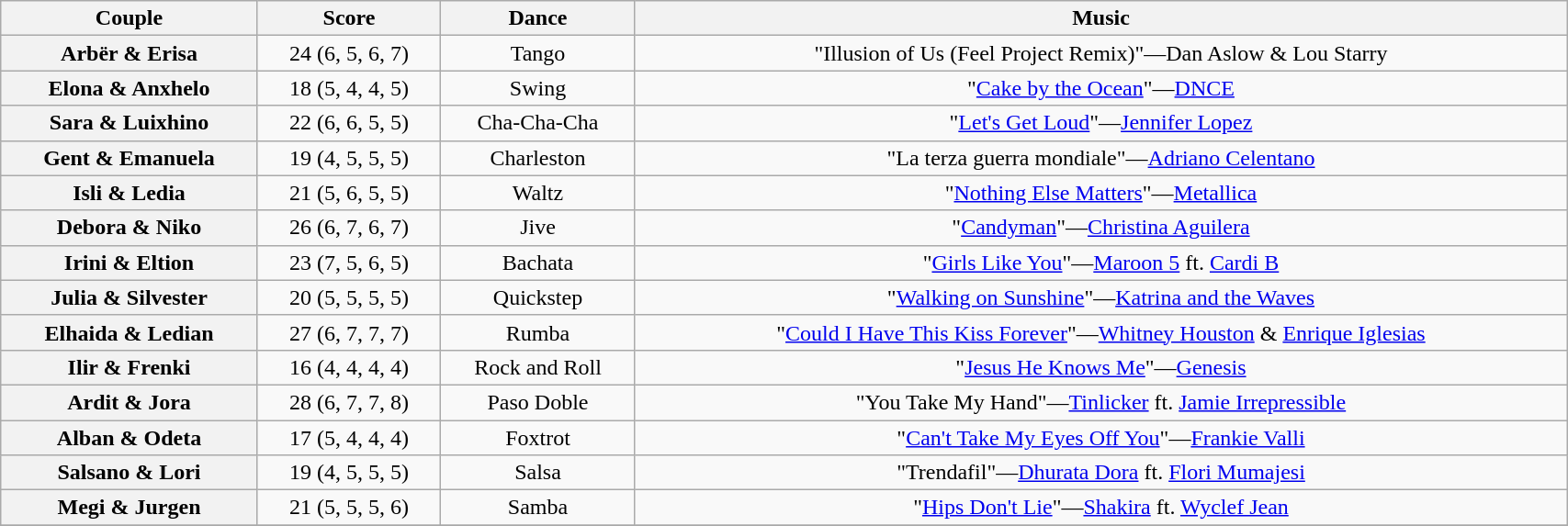<table class="wikitable sortable" style="text-align:center; width: 90%">
<tr>
<th scope="col">Couple</th>
<th scope="col">Score</th>
<th scope="col" class="unsortable">Dance</th>
<th scope="col" class="unsortable">Music</th>
</tr>
<tr>
<th scope="row">Arbër & Erisa</th>
<td>24 (6, 5, 6, 7)</td>
<td>Tango</td>
<td>"Illusion of Us (Feel Project Remix)"—Dan Aslow & Lou Starry</td>
</tr>
<tr>
<th scope="row">Elona & Anxhelo</th>
<td>18 (5, 4, 4, 5)</td>
<td>Swing</td>
<td>"<a href='#'>Cake by the Ocean</a>"—<a href='#'>DNCE</a></td>
</tr>
<tr>
<th scope="row">Sara & Luixhino</th>
<td>22 (6, 6, 5, 5)</td>
<td>Cha-Cha-Cha</td>
<td>"<a href='#'>Let's Get Loud</a>"—<a href='#'>Jennifer Lopez</a></td>
</tr>
<tr>
<th scope="row">Gent & Emanuela</th>
<td>19 (4, 5, 5, 5)</td>
<td>Charleston</td>
<td>"La terza guerra mondiale"—<a href='#'>Adriano Celentano</a></td>
</tr>
<tr>
<th scope="row">Isli & Ledia</th>
<td>21 (5, 6, 5, 5)</td>
<td>Waltz</td>
<td>"<a href='#'>Nothing Else Matters</a>"—<a href='#'>Metallica</a></td>
</tr>
<tr>
<th scope="row">Debora & Niko</th>
<td>26 (6, 7, 6, 7)</td>
<td>Jive</td>
<td>"<a href='#'>Candyman</a>"—<a href='#'>Christina Aguilera</a></td>
</tr>
<tr>
<th scope="row">Irini & Eltion</th>
<td>23 (7, 5, 6, 5)</td>
<td>Bachata</td>
<td>"<a href='#'>Girls Like You</a>"—<a href='#'>Maroon 5</a> ft. <a href='#'>Cardi B</a></td>
</tr>
<tr>
<th scope="row">Julia & Silvester</th>
<td>20 (5, 5, 5, 5)</td>
<td>Quickstep</td>
<td>"<a href='#'>Walking on Sunshine</a>"—<a href='#'>Katrina and the Waves</a></td>
</tr>
<tr>
<th scope="row">Elhaida & Ledian</th>
<td>27 (6, 7, 7, 7)</td>
<td>Rumba</td>
<td>"<a href='#'>Could I Have This Kiss Forever</a>"—<a href='#'>Whitney Houston</a> & <a href='#'>Enrique Iglesias</a></td>
</tr>
<tr>
<th scope="row">Ilir & Frenki</th>
<td>16 (4, 4, 4, 4)</td>
<td>Rock and Roll</td>
<td>"<a href='#'>Jesus He Knows Me</a>"—<a href='#'>Genesis</a></td>
</tr>
<tr>
<th scope="row">Ardit & Jora</th>
<td>28 (6, 7, 7, 8)</td>
<td>Paso Doble</td>
<td>"You Take My Hand"—<a href='#'>Tinlicker</a> ft. <a href='#'>Jamie Irrepressible</a></td>
</tr>
<tr>
<th scope="row">Alban & Odeta</th>
<td>17 (5, 4, 4, 4)</td>
<td>Foxtrot</td>
<td>"<a href='#'>Can't Take My Eyes Off You</a>"—<a href='#'>Frankie Valli</a></td>
</tr>
<tr>
<th scope="row">Salsano & Lori</th>
<td>19 (4, 5, 5, 5)</td>
<td>Salsa</td>
<td>"Trendafil"—<a href='#'>Dhurata Dora</a> ft. <a href='#'>Flori Mumajesi</a></td>
</tr>
<tr>
<th scope="row">Megi & Jurgen</th>
<td>21 (5, 5, 5, 6)</td>
<td>Samba</td>
<td>"<a href='#'>Hips Don't Lie</a>"—<a href='#'>Shakira</a> ft. <a href='#'>Wyclef Jean</a></td>
</tr>
<tr>
</tr>
</table>
